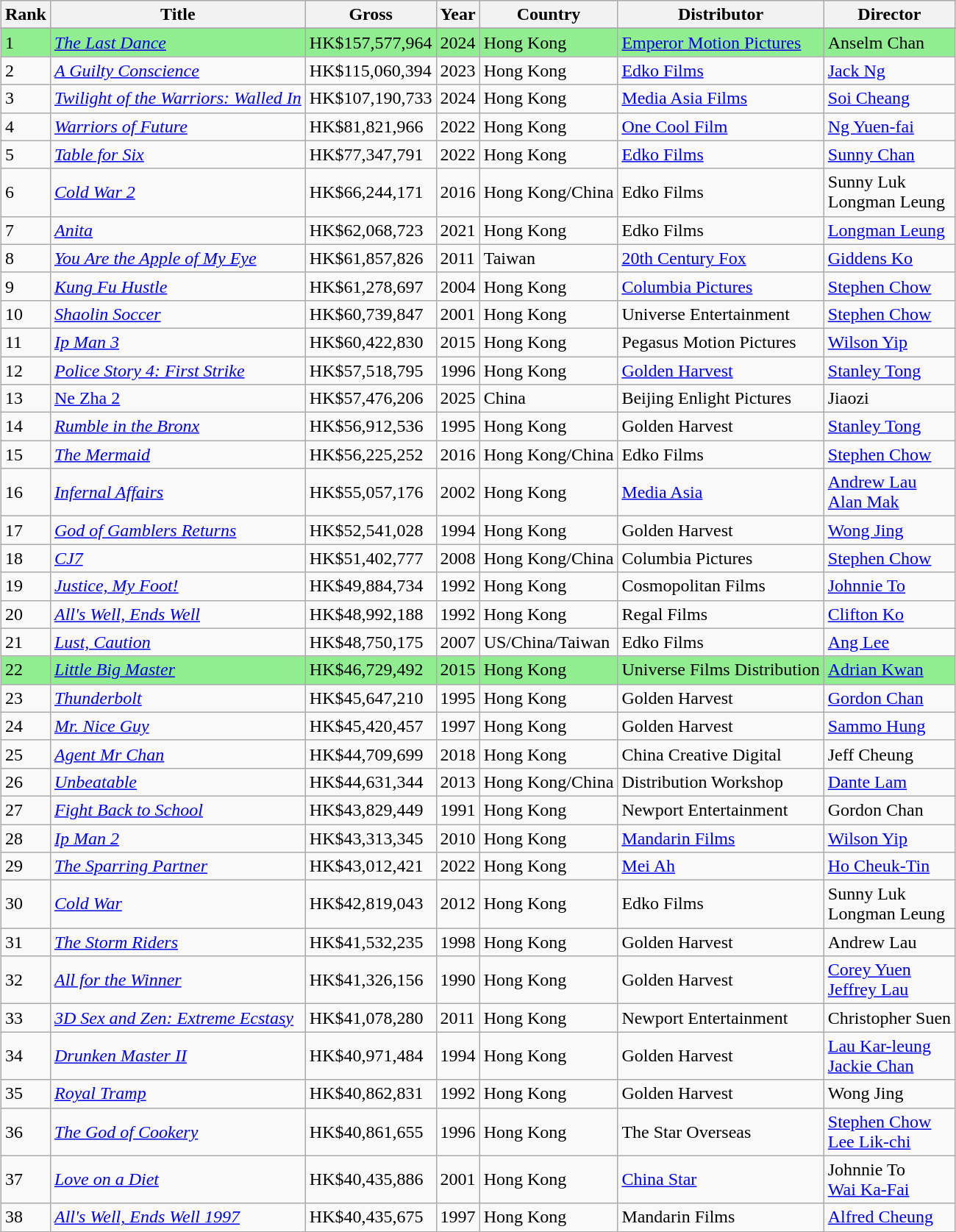<table class="wikitable sortable"  style="margin:auto; margin:auto;">
<tr>
<th>Rank</th>
<th>Title</th>
<th>Gross</th>
<th>Year</th>
<th>Country</th>
<th>Distributor</th>
<th>Director</th>
</tr>
<tr>
</tr>
<tr style="background:lightgreen">
<td>1</td>
<td><em><a href='#'>The Last Dance</a></em></td>
<td>HK$157,577,964</td>
<td>2024</td>
<td>Hong Kong</td>
<td><a href='#'>Emperor Motion Pictures</a></td>
<td>Anselm Chan</td>
</tr>
<tr>
<td>2</td>
<td><em><a href='#'>A Guilty Conscience</a></em></td>
<td>HK$115,060,394</td>
<td>2023</td>
<td>Hong Kong</td>
<td><a href='#'>Edko Films</a></td>
<td><a href='#'>Jack Ng</a></td>
</tr>
<tr>
<td>3</td>
<td><em><a href='#'>Twilight of the Warriors: Walled In</a></em></td>
<td>HK$107,190,733</td>
<td>2024</td>
<td>Hong Kong</td>
<td><a href='#'>Media Asia Films</a></td>
<td><a href='#'>Soi Cheang</a></td>
</tr>
<tr>
<td>4</td>
<td><em><a href='#'>Warriors of Future</a></em></td>
<td>HK$81,821,966</td>
<td>2022</td>
<td>Hong Kong</td>
<td><a href='#'>One Cool Film</a></td>
<td><a href='#'>Ng Yuen-fai</a></td>
</tr>
<tr>
<td>5</td>
<td><em><a href='#'>Table for Six</a></em></td>
<td>HK$77,347,791</td>
<td>2022</td>
<td>Hong Kong</td>
<td><a href='#'>Edko Films</a></td>
<td><a href='#'>Sunny Chan</a></td>
</tr>
<tr>
<td>6</td>
<td><em><a href='#'>Cold War 2</a></em></td>
<td>HK$66,244,171</td>
<td>2016</td>
<td>Hong Kong/China</td>
<td>Edko Films</td>
<td>Sunny Luk<br>Longman Leung</td>
</tr>
<tr>
<td>7</td>
<td><em><a href='#'>Anita</a></em></td>
<td>HK$62,068,723</td>
<td>2021</td>
<td>Hong Kong</td>
<td>Edko Films</td>
<td><a href='#'>Longman Leung</a></td>
</tr>
<tr>
<td>8</td>
<td><em><a href='#'>You Are the Apple of My Eye</a></em></td>
<td>HK$61,857,826</td>
<td>2011</td>
<td>Taiwan</td>
<td><a href='#'>20th Century Fox</a></td>
<td><a href='#'>Giddens Ko</a></td>
</tr>
<tr>
<td>9</td>
<td><em><a href='#'>Kung Fu Hustle</a></em></td>
<td>HK$61,278,697</td>
<td>2004</td>
<td>Hong Kong</td>
<td><a href='#'>Columbia Pictures</a></td>
<td><a href='#'>Stephen Chow</a></td>
</tr>
<tr>
<td>10</td>
<td><em><a href='#'>Shaolin Soccer</a></em></td>
<td>HK$60,739,847</td>
<td>2001</td>
<td>Hong Kong</td>
<td>Universe Entertainment</td>
<td><a href='#'>Stephen Chow</a></td>
</tr>
<tr>
<td>11</td>
<td><em><a href='#'>Ip Man 3</a></em></td>
<td>HK$60,422,830</td>
<td>2015</td>
<td>Hong Kong</td>
<td>Pegasus Motion Pictures</td>
<td><a href='#'>Wilson Yip</a></td>
</tr>
<tr>
<td>12</td>
<td><em><a href='#'>Police Story 4: First Strike</a></em></td>
<td>HK$57,518,795</td>
<td>1996</td>
<td>Hong Kong</td>
<td><a href='#'>Golden Harvest</a></td>
<td><a href='#'>Stanley Tong</a></td>
</tr>
<tr>
<td>13</td>
<td><a href='#'>Ne Zha 2</a></td>
<td>HK$57,476,206</td>
<td>2025</td>
<td>China</td>
<td>Beijing Enlight Pictures</td>
<td>Jiaozi</td>
</tr>
<tr>
<td>14</td>
<td><em><a href='#'>Rumble in the Bronx</a></em></td>
<td>HK$56,912,536</td>
<td>1995</td>
<td>Hong Kong</td>
<td>Golden Harvest</td>
<td><a href='#'>Stanley Tong</a></td>
</tr>
<tr>
<td>15</td>
<td><em><a href='#'>The Mermaid</a></em></td>
<td>HK$56,225,252</td>
<td>2016</td>
<td>Hong Kong/China</td>
<td>Edko Films</td>
<td><a href='#'>Stephen Chow</a></td>
</tr>
<tr>
<td>16</td>
<td><em><a href='#'>Infernal Affairs</a></em></td>
<td>HK$55,057,176</td>
<td>2002</td>
<td>Hong Kong</td>
<td><a href='#'>Media Asia</a></td>
<td><a href='#'>Andrew Lau</a><br><a href='#'>Alan Mak</a></td>
</tr>
<tr>
<td>17</td>
<td><em><a href='#'>God of Gamblers Returns</a></em></td>
<td>HK$52,541,028</td>
<td>1994</td>
<td>Hong Kong</td>
<td>Golden Harvest</td>
<td><a href='#'>Wong Jing</a></td>
</tr>
<tr>
<td>18</td>
<td><em><a href='#'>CJ7</a></em></td>
<td>HK$51,402,777</td>
<td>2008</td>
<td>Hong Kong/China</td>
<td>Columbia Pictures</td>
<td><a href='#'>Stephen Chow</a></td>
</tr>
<tr>
<td>19</td>
<td><em><a href='#'>Justice, My Foot!</a></em></td>
<td>HK$49,884,734</td>
<td>1992</td>
<td>Hong Kong</td>
<td>Cosmopolitan Films</td>
<td><a href='#'>Johnnie To</a></td>
</tr>
<tr>
<td>20</td>
<td><em><a href='#'>All's Well, Ends Well</a></em></td>
<td>HK$48,992,188</td>
<td>1992</td>
<td>Hong Kong</td>
<td>Regal Films</td>
<td><a href='#'>Clifton Ko</a></td>
</tr>
<tr>
<td>21</td>
<td><em><a href='#'>Lust, Caution</a></em></td>
<td>HK$48,750,175</td>
<td>2007</td>
<td>US/China/Taiwan</td>
<td>Edko Films</td>
<td><a href='#'>Ang Lee</a></td>
</tr>
<tr style="background:lightgreen">
<td>22</td>
<td><em><a href='#'>Little Big Master</a></em></td>
<td>HK$46,729,492</td>
<td>2015</td>
<td>Hong Kong</td>
<td>Universe Films Distribution</td>
<td><a href='#'>Adrian Kwan</a></td>
</tr>
<tr>
<td>23</td>
<td><em><a href='#'>Thunderbolt</a></em></td>
<td>HK$45,647,210</td>
<td>1995</td>
<td>Hong Kong</td>
<td>Golden Harvest</td>
<td><a href='#'>Gordon Chan</a></td>
</tr>
<tr>
<td>24</td>
<td><em><a href='#'>Mr. Nice Guy</a></em></td>
<td>HK$45,420,457</td>
<td>1997</td>
<td>Hong Kong</td>
<td>Golden Harvest</td>
<td><a href='#'>Sammo Hung</a></td>
</tr>
<tr>
<td>25</td>
<td><em><a href='#'>Agent Mr Chan</a></em></td>
<td>HK$44,709,699</td>
<td>2018</td>
<td>Hong Kong</td>
<td>China Creative Digital</td>
<td>Jeff Cheung</td>
</tr>
<tr>
<td>26</td>
<td><em><a href='#'>Unbeatable</a></em></td>
<td>HK$44,631,344</td>
<td>2013</td>
<td>Hong Kong/China</td>
<td>Distribution Workshop</td>
<td><a href='#'>Dante Lam</a></td>
</tr>
<tr>
<td>27</td>
<td><em><a href='#'>Fight Back to School</a></em></td>
<td>HK$43,829,449</td>
<td>1991</td>
<td>Hong Kong</td>
<td>Newport Entertainment</td>
<td>Gordon Chan</td>
</tr>
<tr>
<td>28</td>
<td><em><a href='#'>Ip Man 2</a></em></td>
<td>HK$43,313,345</td>
<td>2010</td>
<td>Hong Kong</td>
<td><a href='#'>Mandarin Films</a></td>
<td><a href='#'>Wilson Yip</a></td>
</tr>
<tr>
<td>29</td>
<td><em><a href='#'>The Sparring Partner</a></em></td>
<td>HK$43,012,421</td>
<td>2022</td>
<td>Hong Kong</td>
<td><a href='#'>Mei Ah</a></td>
<td><a href='#'>Ho Cheuk-Tin</a></td>
</tr>
<tr>
<td>30</td>
<td><em><a href='#'>Cold War</a></em></td>
<td>HK$42,819,043</td>
<td>2012</td>
<td>Hong Kong</td>
<td>Edko Films</td>
<td>Sunny Luk<br>Longman Leung</td>
</tr>
<tr>
<td>31</td>
<td><em><a href='#'>The Storm Riders</a></em></td>
<td>HK$41,532,235</td>
<td>1998</td>
<td>Hong Kong</td>
<td>Golden Harvest</td>
<td>Andrew Lau</td>
</tr>
<tr>
<td>32</td>
<td><em><a href='#'>All for the Winner</a></em></td>
<td>HK$41,326,156</td>
<td>1990</td>
<td>Hong Kong</td>
<td>Golden Harvest</td>
<td><a href='#'>Corey Yuen</a><br><a href='#'>Jeffrey Lau</a></td>
</tr>
<tr>
<td>33</td>
<td><em><a href='#'>3D Sex and Zen: Extreme Ecstasy</a></em></td>
<td>HK$41,078,280</td>
<td>2011</td>
<td>Hong Kong</td>
<td>Newport Entertainment</td>
<td>Christopher Suen</td>
</tr>
<tr>
<td>34</td>
<td><em><a href='#'>Drunken Master II</a></em></td>
<td>HK$40,971,484</td>
<td>1994</td>
<td>Hong Kong</td>
<td>Golden Harvest</td>
<td><a href='#'>Lau Kar-leung</a><br><a href='#'>Jackie Chan</a></td>
</tr>
<tr>
<td>35</td>
<td><em><a href='#'>Royal Tramp</a></em></td>
<td>HK$40,862,831</td>
<td>1992</td>
<td>Hong Kong</td>
<td>Golden Harvest</td>
<td>Wong Jing</td>
</tr>
<tr>
<td>36</td>
<td><em><a href='#'>The God of Cookery</a></em></td>
<td>HK$40,861,655</td>
<td>1996</td>
<td>Hong Kong</td>
<td>The Star Overseas</td>
<td><a href='#'>Stephen Chow</a><br><a href='#'>Lee Lik-chi</a></td>
</tr>
<tr>
<td>37</td>
<td><em><a href='#'>Love on a Diet</a></em></td>
<td>HK$40,435,886</td>
<td>2001</td>
<td>Hong Kong</td>
<td><a href='#'>China Star</a></td>
<td>Johnnie To<br><a href='#'>Wai Ka-Fai</a></td>
</tr>
<tr>
<td>38</td>
<td><em><a href='#'>All's Well, Ends Well 1997</a></em></td>
<td>HK$40,435,675</td>
<td>1997</td>
<td>Hong Kong</td>
<td>Mandarin Films</td>
<td><a href='#'>Alfred Cheung</a></td>
</tr>
</table>
